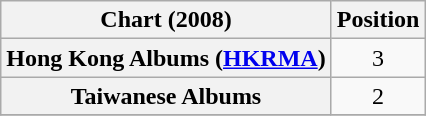<table class="wikitable plainrowheaders sortable">
<tr>
<th>Chart (2008)</th>
<th>Position</th>
</tr>
<tr>
<th scope="row">Hong Kong Albums (<a href='#'>HKRMA</a>)</th>
<td style="text-align:center;">3</td>
</tr>
<tr>
<th scope="row">Taiwanese Albums</th>
<td style="text-align:center;">2</td>
</tr>
<tr>
</tr>
</table>
